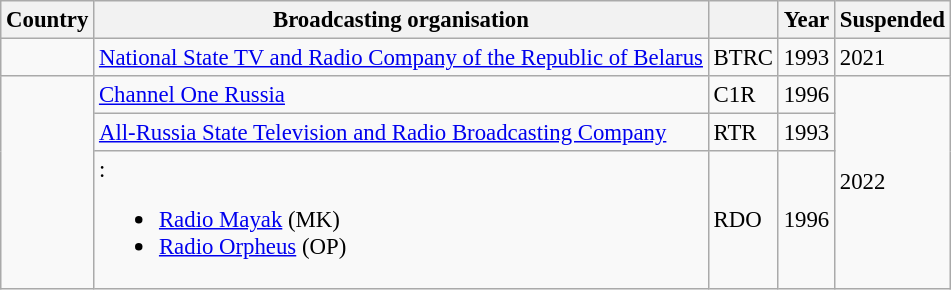<table class="wikitable sortable" style="font-size:95%">
<tr>
<th>Country</th>
<th>Broadcasting organisation</th>
<th></th>
<th>Year</th>
<th>Suspended</th>
</tr>
<tr>
<td></td>
<td><a href='#'>National State TV and Radio Company of the Republic of Belarus</a>​</td>
<td>BTRC</td>
<td>1993</td>
<td>2021</td>
</tr>
<tr>
<td rowspan="3"></td>
<td><a href='#'>Channel One Russia</a></td>
<td>C1R</td>
<td>1996</td>
<td rowspan="3">2022</td>
</tr>
<tr>
<td><a href='#'>All-Russia State Television and Radio Broadcasting Company</a></td>
<td>RTR</td>
<td>1993</td>
</tr>
<tr>
<td>:<br><ul><li><a href='#'>Radio Mayak</a> (MK)</li><li><a href='#'>Radio Orpheus</a> (OP)</li></ul></td>
<td>RDO</td>
<td>1996</td>
</tr>
</table>
